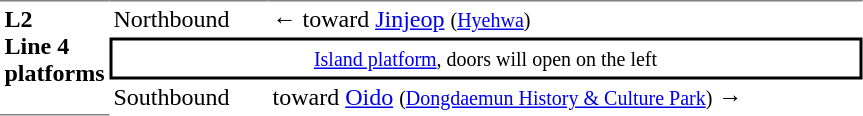<table table border=0 cellspacing=0 cellpadding=3>
<tr>
<td style="border-top:solid 1px gray;border-bottom:solid 1px gray;" width=50 rowspan=10 valign=top><strong>L2<br>Line 4 platforms</strong></td>
<td style="border-bottom:solid 0px gray;border-top:solid 1px gray;" width=100>Northbound</td>
<td style="border-bottom:solid 0px gray;border-top:solid 1px gray;" width=390>←  toward <a href='#'>Jinjeop</a> <small>(<a href='#'>Hyehwa</a>)</small></td>
</tr>
<tr>
<td style="border-top:solid 2px black;border-right:solid 2px black;border-left:solid 2px black;border-bottom:solid 2px black;text-align:center;" colspan=2><small><a href='#'>Island platform</a>, doors will open on the left</small></td>
</tr>
<tr>
<td>Southbound</td>
<td>  toward <a href='#'>Oido</a> <small>(<a href='#'>Dongdaemun History & Culture Park</a>)</small> →</td>
</tr>
</table>
